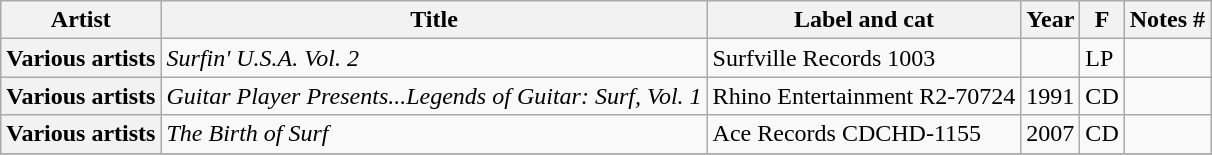<table class="wikitable plainrowheaders sortable">
<tr>
<th scope="col">Artist</th>
<th scope="col">Title</th>
<th scope="col">Label and cat</th>
<th scope="col">Year</th>
<th scope="col">F</th>
<th scope="col" class="unsortable">Notes #</th>
</tr>
<tr>
<th scope="row">Various artists</th>
<td><em>Surfin' U.S.A. Vol. 2</em></td>
<td>Surfville Records 1003</td>
<td></td>
<td>LP</td>
<td></td>
</tr>
<tr>
<th scope="row">Various artists</th>
<td><em>Guitar Player Presents...Legends of Guitar: Surf, Vol. 1</em></td>
<td>Rhino Entertainment R2-70724</td>
<td>1991</td>
<td>CD</td>
<td></td>
</tr>
<tr>
<th scope="row">Various artists</th>
<td><em>The Birth of Surf</em></td>
<td>Ace Records CDCHD-1155</td>
<td>2007</td>
<td>CD</td>
<td></td>
</tr>
<tr>
</tr>
</table>
